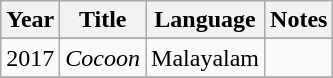<table class="wikitable">
<tr>
<th>Year</th>
<th>Title</th>
<th>Language</th>
<th>Notes</th>
</tr>
<tr>
</tr>
<tr>
<td>2017</td>
<td><em>Cocoon</em></td>
<td>Malayalam</td>
<td></td>
</tr>
<tr>
</tr>
</table>
